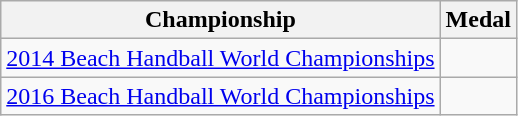<table class="wikitable">
<tr>
<th>Championship</th>
<th>Medal</th>
</tr>
<tr>
<td><a href='#'>2014 Beach Handball World Championships</a></td>
<td></td>
</tr>
<tr>
<td><a href='#'>2016 Beach Handball World Championships</a></td>
<td></td>
</tr>
</table>
